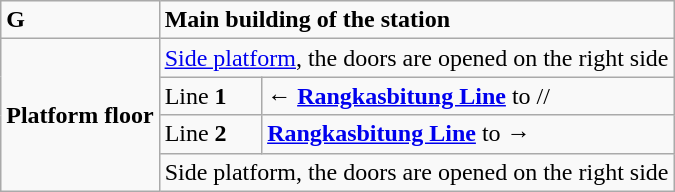<table class="wikitable">
<tr>
<td><strong>G</strong></td>
<td colspan="2"><strong>Main building of the station</strong></td>
</tr>
<tr>
<td rowspan="4"><strong>Platform floor</strong></td>
<td colspan="2"><a href='#'>Side platform</a>, the doors are opened on the right side</td>
</tr>
<tr>
<td>Line <strong>1</strong></td>
<td>←   <strong><a href='#'>Rangkasbitung Line</a></strong> to //</td>
</tr>
<tr>
<td>Line <strong>2</strong></td>
<td> <strong><a href='#'>Rangkasbitung Line</a></strong> to   →</td>
</tr>
<tr>
<td colspan="2">Side platform, the doors are opened on the right side</td>
</tr>
</table>
